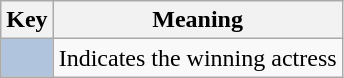<table class="wikitable">
<tr>
<th scope="col" width=%>Key</th>
<th scope="col" width=%>Meaning</th>
</tr>
<tr>
<td style="background:#B0C4DE"></td>
<td>Indicates the winning actress</td>
</tr>
</table>
